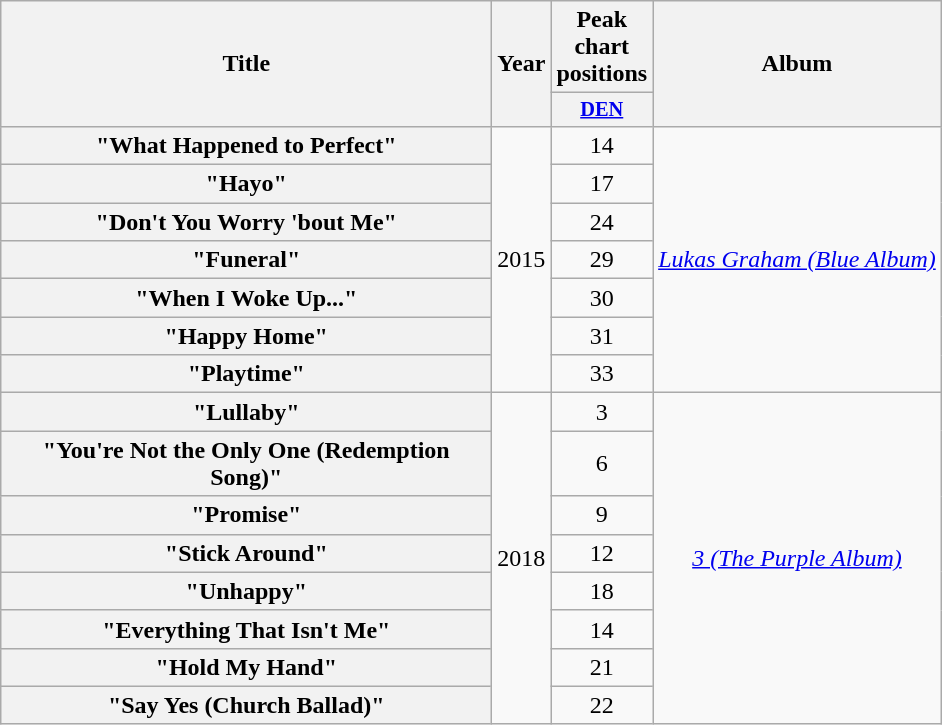<table class="wikitable plainrowheaders" style="text-align:center;">
<tr>
<th scope="col" rowspan="2" style="width:20em;">Title</th>
<th scope="col" rowspan="2" style="width:1em;">Year</th>
<th scope="col">Peak chart positions</th>
<th scope="col" rowspan="2">Album</th>
</tr>
<tr>
<th scope="col" style="width:3em;font-size:85%;"><a href='#'>DEN</a><br></th>
</tr>
<tr>
<th scope="row">"What Happened to Perfect"</th>
<td rowspan="7">2015</td>
<td>14</td>
<td rowspan="7"><em><a href='#'>Lukas Graham (Blue Album)</a></em></td>
</tr>
<tr>
<th scope="row">"Hayo"</th>
<td>17</td>
</tr>
<tr>
<th scope="row">"Don't You Worry 'bout Me"</th>
<td>24</td>
</tr>
<tr>
<th scope="row">"Funeral"</th>
<td>29</td>
</tr>
<tr>
<th scope="row">"When I Woke Up..."</th>
<td>30</td>
</tr>
<tr>
<th scope="row">"Happy Home"</th>
<td>31</td>
</tr>
<tr>
<th scope="row">"Playtime"</th>
<td>33</td>
</tr>
<tr>
<th scope="row">"Lullaby"</th>
<td rowspan="8">2018</td>
<td>3</td>
<td rowspan="8"><em><a href='#'>3 (The Purple Album)</a></em></td>
</tr>
<tr>
<th scope="row">"You're Not the Only One (Redemption Song)"</th>
<td>6</td>
</tr>
<tr>
<th scope="row">"Promise"</th>
<td>9</td>
</tr>
<tr>
<th scope="row">"Stick Around"</th>
<td>12</td>
</tr>
<tr>
<th scope="row">"Unhappy"</th>
<td>18</td>
</tr>
<tr>
<th scope="row">"Everything That Isn't Me"</th>
<td>14</td>
</tr>
<tr>
<th scope="row">"Hold My Hand"</th>
<td>21</td>
</tr>
<tr>
<th scope="row">"Say Yes (Church Ballad)"</th>
<td>22</td>
</tr>
</table>
